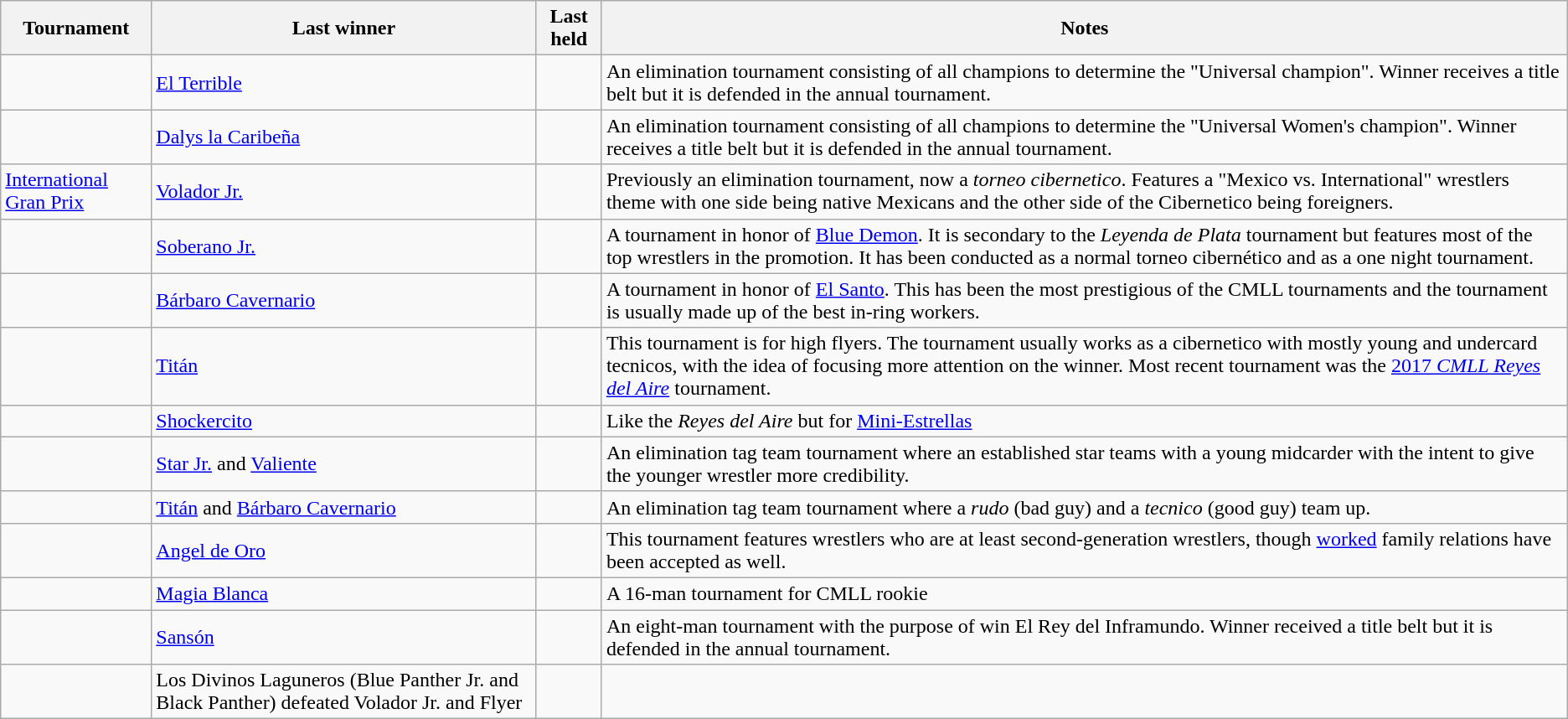<table class="wikitable">
<tr>
<th>Tournament</th>
<th>Last winner</th>
<th>Last held</th>
<th>Notes</th>
</tr>
<tr>
<td></td>
<td><a href='#'>El Terrible</a></td>
<td></td>
<td>An elimination tournament consisting of all champions to determine the "Universal champion". Winner receives a title belt but it is defended in the annual tournament.</td>
</tr>
<tr>
<td></td>
<td><a href='#'>Dalys la Caribeña</a></td>
<td></td>
<td>An elimination tournament consisting of all champions to determine the "Universal Women's champion". Winner receives a title belt but it is defended in the annual tournament.</td>
</tr>
<tr>
<td><a href='#'>International Gran Prix</a></td>
<td><a href='#'>Volador Jr.</a></td>
<td></td>
<td>Previously an elimination tournament, now a <em>torneo cibernetico</em>. Features a "Mexico vs. International" wrestlers theme with one side being native Mexicans and the other side of the Cibernetico being foreigners.</td>
</tr>
<tr>
<td></td>
<td><a href='#'>Soberano Jr.</a></td>
<td></td>
<td>A tournament in honor of <a href='#'>Blue Demon</a>. It is secondary to the <em>Leyenda de Plata</em> tournament but features most of the top wrestlers in the promotion. It has been conducted as a normal torneo cibernético and as a one night tournament.</td>
</tr>
<tr>
<td></td>
<td><a href='#'>Bárbaro Cavernario</a></td>
<td></td>
<td>A tournament in honor of <a href='#'>El Santo</a>. This has been the most prestigious of the CMLL tournaments and the tournament is usually made up of the best in-ring workers.</td>
</tr>
<tr>
<td></td>
<td><a href='#'>Titán</a></td>
<td></td>
<td>This tournament is for high flyers. The tournament usually works as a cibernetico with mostly young and undercard tecnicos, with the idea of focusing more attention on the winner. Most recent tournament was the <a href='#'>2017 <em>CMLL Reyes del Aire</em></a> tournament.</td>
</tr>
<tr>
<td></td>
<td><a href='#'>Shockercito</a></td>
<td></td>
<td>Like the <em>Reyes del Aire</em> but for <a href='#'>Mini-Estrellas</a></td>
</tr>
<tr>
<td></td>
<td><a href='#'>Star Jr.</a> and <a href='#'>Valiente</a></td>
<td></td>
<td>An elimination tag team tournament where an established star teams with a young midcarder with the intent to give the younger wrestler more credibility.</td>
</tr>
<tr>
<td></td>
<td><a href='#'>Titán</a> and <a href='#'>Bárbaro Cavernario</a></td>
<td></td>
<td>An elimination tag team tournament where a <em>rudo</em> (bad guy) and a <em>tecnico</em> (good guy) team up.</td>
</tr>
<tr>
<td></td>
<td><a href='#'>Angel de Oro</a></td>
<td></td>
<td>This tournament features wrestlers who are at least second-generation wrestlers, though <a href='#'>worked</a> family relations have been accepted as well.</td>
</tr>
<tr>
<td></td>
<td><a href='#'>Magia Blanca</a></td>
<td></td>
<td>A 16-man tournament for CMLL rookie</td>
</tr>
<tr>
<td></td>
<td><a href='#'>Sansón</a></td>
<td></td>
<td>An eight-man tournament with the purpose of win El Rey del Inframundo. Winner received a title belt but it is defended in the annual tournament.</td>
</tr>
<tr>
<td></td>
<td>Los Divinos Laguneros (Blue Panther Jr. and Black Panther) defeated Volador Jr. and Flyer</td>
<td></td>
<td></td>
</tr>
</table>
